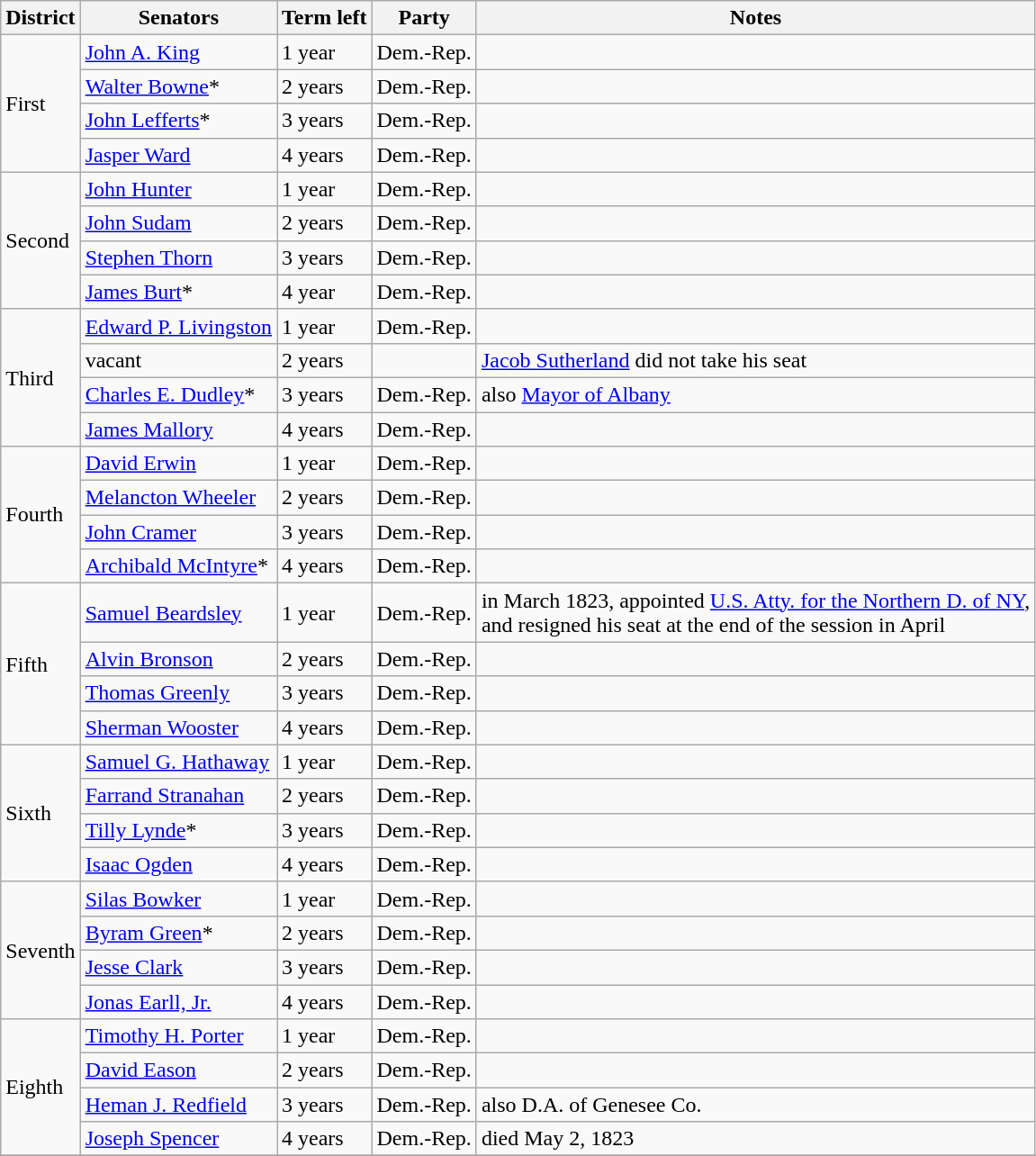<table class=wikitable>
<tr>
<th>District</th>
<th>Senators</th>
<th>Term left</th>
<th>Party</th>
<th>Notes</th>
</tr>
<tr>
<td rowspan="4">First</td>
<td><a href='#'>John A. King</a></td>
<td>1 year</td>
<td>Dem.-Rep.</td>
<td></td>
</tr>
<tr>
<td><a href='#'>Walter Bowne</a>*</td>
<td>2 years</td>
<td>Dem.-Rep.</td>
<td></td>
</tr>
<tr>
<td><a href='#'>John Lefferts</a>*</td>
<td>3 years</td>
<td>Dem.-Rep.</td>
<td></td>
</tr>
<tr>
<td><a href='#'>Jasper Ward</a></td>
<td>4 years</td>
<td>Dem.-Rep.</td>
<td></td>
</tr>
<tr>
<td rowspan="4">Second</td>
<td><a href='#'>John Hunter</a></td>
<td>1 year</td>
<td>Dem.-Rep.</td>
<td></td>
</tr>
<tr>
<td><a href='#'>John Sudam</a></td>
<td>2 years</td>
<td>Dem.-Rep.</td>
<td></td>
</tr>
<tr>
<td><a href='#'>Stephen Thorn</a></td>
<td>3 years</td>
<td>Dem.-Rep.</td>
<td></td>
</tr>
<tr>
<td><a href='#'>James Burt</a>*</td>
<td>4 year</td>
<td>Dem.-Rep.</td>
<td></td>
</tr>
<tr>
<td rowspan="4">Third</td>
<td><a href='#'>Edward P. Livingston</a></td>
<td>1 year</td>
<td>Dem.-Rep.</td>
<td></td>
</tr>
<tr>
<td>vacant</td>
<td>2 years</td>
<td></td>
<td><a href='#'>Jacob Sutherland</a> did not take his seat</td>
</tr>
<tr>
<td><a href='#'>Charles E. Dudley</a>*</td>
<td>3 years</td>
<td>Dem.-Rep.</td>
<td>also <a href='#'>Mayor of Albany</a></td>
</tr>
<tr>
<td><a href='#'>James Mallory</a></td>
<td>4 years</td>
<td>Dem.-Rep.</td>
<td></td>
</tr>
<tr>
<td rowspan="4">Fourth</td>
<td><a href='#'>David Erwin</a></td>
<td>1 year</td>
<td>Dem.-Rep.</td>
<td></td>
</tr>
<tr>
<td><a href='#'>Melancton Wheeler</a></td>
<td>2 years</td>
<td>Dem.-Rep.</td>
<td></td>
</tr>
<tr>
<td><a href='#'>John Cramer</a></td>
<td>3 years</td>
<td>Dem.-Rep.</td>
<td></td>
</tr>
<tr>
<td><a href='#'>Archibald McIntyre</a>*</td>
<td>4 years</td>
<td>Dem.-Rep.</td>
<td></td>
</tr>
<tr>
<td rowspan="4">Fifth</td>
<td><a href='#'>Samuel Beardsley</a></td>
<td>1 year</td>
<td>Dem.-Rep.</td>
<td>in March 1823, appointed <a href='#'>U.S. Atty. for the Northern D. of NY</a>, <br>and resigned his seat at the end of the session in April</td>
</tr>
<tr>
<td><a href='#'>Alvin Bronson</a></td>
<td>2 years</td>
<td>Dem.-Rep.</td>
<td></td>
</tr>
<tr>
<td><a href='#'>Thomas Greenly</a></td>
<td>3 years</td>
<td>Dem.-Rep.</td>
<td></td>
</tr>
<tr>
<td><a href='#'>Sherman Wooster</a></td>
<td>4 years</td>
<td>Dem.-Rep.</td>
<td></td>
</tr>
<tr>
<td rowspan="4">Sixth</td>
<td><a href='#'>Samuel G. Hathaway</a></td>
<td>1 year</td>
<td>Dem.-Rep.</td>
<td></td>
</tr>
<tr>
<td><a href='#'>Farrand Stranahan</a></td>
<td>2 years</td>
<td>Dem.-Rep.</td>
<td></td>
</tr>
<tr>
<td><a href='#'>Tilly Lynde</a>*</td>
<td>3 years</td>
<td>Dem.-Rep.</td>
<td></td>
</tr>
<tr>
<td><a href='#'>Isaac Ogden</a></td>
<td>4 years</td>
<td>Dem.-Rep.</td>
<td></td>
</tr>
<tr>
<td rowspan="4">Seventh</td>
<td><a href='#'>Silas Bowker</a></td>
<td>1 year</td>
<td>Dem.-Rep.</td>
<td></td>
</tr>
<tr>
<td><a href='#'>Byram Green</a>*</td>
<td>2 years</td>
<td>Dem.-Rep.</td>
<td></td>
</tr>
<tr>
<td><a href='#'>Jesse Clark</a></td>
<td>3 years</td>
<td>Dem.-Rep.</td>
<td></td>
</tr>
<tr>
<td><a href='#'>Jonas Earll, Jr.</a></td>
<td>4 years</td>
<td>Dem.-Rep.</td>
<td></td>
</tr>
<tr>
<td rowspan="4">Eighth</td>
<td><a href='#'>Timothy H. Porter</a></td>
<td>1 year</td>
<td>Dem.-Rep.</td>
<td></td>
</tr>
<tr>
<td><a href='#'>David Eason</a></td>
<td>2 years</td>
<td>Dem.-Rep.</td>
<td></td>
</tr>
<tr>
<td><a href='#'>Heman J. Redfield</a></td>
<td>3 years</td>
<td>Dem.-Rep.</td>
<td>also D.A. of Genesee Co.</td>
</tr>
<tr>
<td><a href='#'>Joseph Spencer</a></td>
<td>4 years</td>
<td>Dem.-Rep.</td>
<td>died May 2, 1823</td>
</tr>
<tr>
</tr>
</table>
